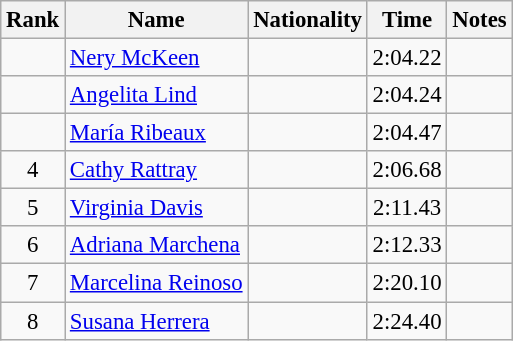<table class="wikitable sortable" style="text-align:center;font-size:95%">
<tr>
<th>Rank</th>
<th>Name</th>
<th>Nationality</th>
<th>Time</th>
<th>Notes</th>
</tr>
<tr>
<td></td>
<td align=left><a href='#'>Nery McKeen</a></td>
<td align=left></td>
<td>2:04.22</td>
<td></td>
</tr>
<tr>
<td></td>
<td align=left><a href='#'>Angelita Lind</a></td>
<td align=left></td>
<td>2:04.24</td>
<td></td>
</tr>
<tr>
<td></td>
<td align=left><a href='#'>María Ribeaux</a></td>
<td align=left></td>
<td>2:04.47</td>
<td></td>
</tr>
<tr>
<td>4</td>
<td align=left><a href='#'>Cathy Rattray</a></td>
<td align=left></td>
<td>2:06.68</td>
<td></td>
</tr>
<tr>
<td>5</td>
<td align=left><a href='#'>Virginia Davis</a></td>
<td align=left></td>
<td>2:11.43</td>
<td></td>
</tr>
<tr>
<td>6</td>
<td align=left><a href='#'>Adriana Marchena</a></td>
<td align=left></td>
<td>2:12.33</td>
<td></td>
</tr>
<tr>
<td>7</td>
<td align=left><a href='#'>Marcelina Reinoso</a></td>
<td align=left></td>
<td>2:20.10</td>
<td></td>
</tr>
<tr>
<td>8</td>
<td align=left><a href='#'>Susana Herrera</a></td>
<td align=left></td>
<td>2:24.40</td>
<td></td>
</tr>
</table>
